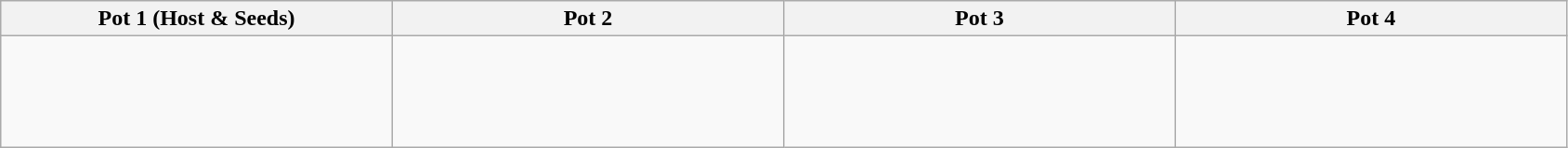<table class="wikitable" style="width:89%;">
<tr>
<th width=25%><strong>Pot 1</strong> (Host & Seeds)</th>
<th width=25%><strong>Pot 2</strong></th>
<th width=25%><strong>Pot 3</strong></th>
<th width=25%><strong>Pot 4</strong></th>
</tr>
<tr>
<td><br> <br>
 <br>
 <br>
</td>
<td><br> <br>
 <br>
 <br>
</td>
<td><br> <br>
 <br>
 <br>
</td>
<td><br> <br>
 <br>
 <br>
</td>
</tr>
</table>
